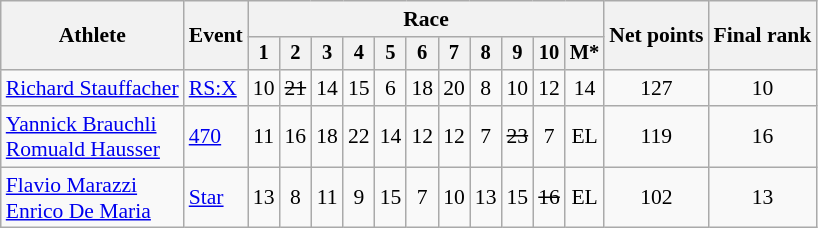<table class="wikitable" style="font-size:90%">
<tr>
<th rowspan="2">Athlete</th>
<th rowspan="2">Event</th>
<th colspan=11>Race</th>
<th rowspan=2>Net points</th>
<th rowspan=2>Final rank</th>
</tr>
<tr style="font-size:95%">
<th>1</th>
<th>2</th>
<th>3</th>
<th>4</th>
<th>5</th>
<th>6</th>
<th>7</th>
<th>8</th>
<th>9</th>
<th>10</th>
<th>M*</th>
</tr>
<tr align=center>
<td align=left><a href='#'>Richard Stauffacher</a></td>
<td align=left><a href='#'>RS:X</a></td>
<td>10</td>
<td><s>21</s></td>
<td>14</td>
<td>15</td>
<td>6</td>
<td>18</td>
<td>20</td>
<td>8</td>
<td>10</td>
<td>12</td>
<td>14</td>
<td>127</td>
<td>10</td>
</tr>
<tr align=center>
<td align=left><a href='#'>Yannick Brauchli</a><br><a href='#'>Romuald Hausser</a></td>
<td align=left><a href='#'>470</a></td>
<td>11</td>
<td>16</td>
<td>18</td>
<td>22</td>
<td>14</td>
<td>12</td>
<td>12</td>
<td>7</td>
<td><s>23</s></td>
<td>7</td>
<td>EL</td>
<td>119</td>
<td>16</td>
</tr>
<tr align=center>
<td align=left><a href='#'>Flavio Marazzi</a><br><a href='#'>Enrico De Maria</a></td>
<td align=left><a href='#'>Star</a></td>
<td>13</td>
<td>8</td>
<td>11</td>
<td>9</td>
<td>15</td>
<td>7</td>
<td>10</td>
<td>13</td>
<td>15</td>
<td><s>16</s></td>
<td>EL</td>
<td>102</td>
<td>13</td>
</tr>
</table>
